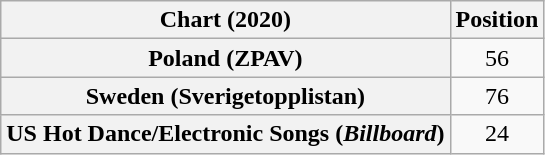<table class="wikitable sortable plainrowheaders" style="text-align:center">
<tr>
<th scope="col">Chart (2020)</th>
<th scope="col">Position</th>
</tr>
<tr>
<th scope="row">Poland (ZPAV)</th>
<td>56</td>
</tr>
<tr>
<th scope="row">Sweden (Sverigetopplistan)</th>
<td>76</td>
</tr>
<tr>
<th scope="row">US Hot Dance/Electronic Songs (<em>Billboard</em>)</th>
<td>24</td>
</tr>
</table>
